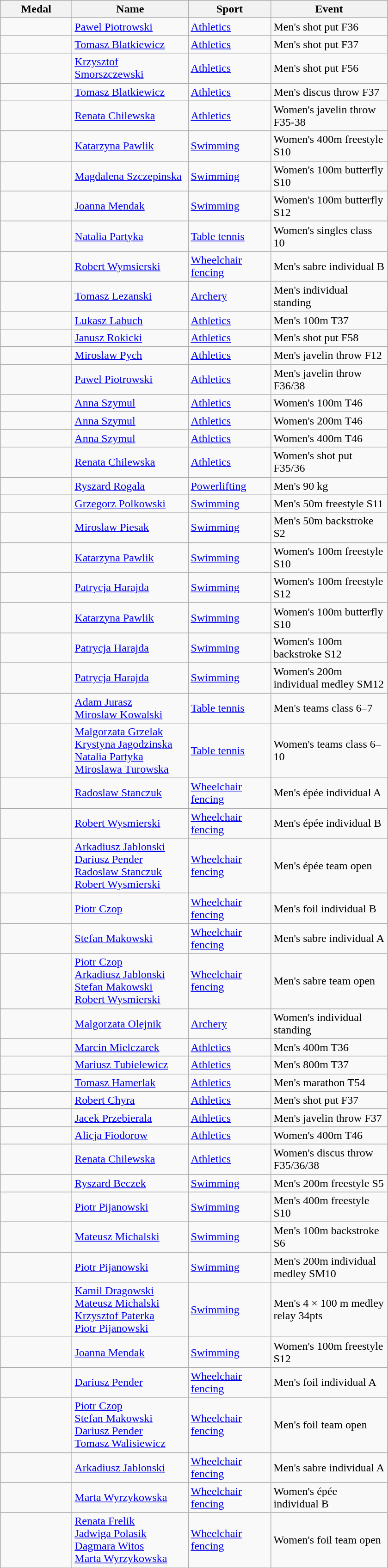<table class="wikitable">
<tr>
<th style="width:6em">Medal</th>
<th style="width:10em">Name</th>
<th style="width:7em">Sport</th>
<th style="width:10em">Event</th>
</tr>
<tr>
<td></td>
<td><a href='#'>Pawel Piotrowski</a></td>
<td><a href='#'>Athletics</a></td>
<td>Men's shot put F36</td>
</tr>
<tr>
<td></td>
<td><a href='#'>Tomasz Blatkiewicz</a></td>
<td><a href='#'>Athletics</a></td>
<td>Men's shot put F37</td>
</tr>
<tr>
<td></td>
<td><a href='#'>Krzysztof Smorszczewski</a></td>
<td><a href='#'>Athletics</a></td>
<td>Men's shot put F56</td>
</tr>
<tr>
<td></td>
<td><a href='#'>Tomasz Blatkiewicz</a></td>
<td><a href='#'>Athletics</a></td>
<td>Men's discus throw F37</td>
</tr>
<tr>
<td></td>
<td><a href='#'>Renata Chilewska</a></td>
<td><a href='#'>Athletics</a></td>
<td>Women's javelin throw F35-38</td>
</tr>
<tr>
<td></td>
<td><a href='#'>Katarzyna Pawlik</a></td>
<td><a href='#'>Swimming</a></td>
<td>Women's 400m freestyle S10</td>
</tr>
<tr>
<td></td>
<td><a href='#'>Magdalena Szczepinska</a></td>
<td><a href='#'>Swimming</a></td>
<td>Women's 100m butterfly S10</td>
</tr>
<tr>
<td></td>
<td><a href='#'>Joanna Mendak</a></td>
<td><a href='#'>Swimming</a></td>
<td>Women's 100m butterfly S12</td>
</tr>
<tr>
<td></td>
<td><a href='#'>Natalia Partyka</a></td>
<td><a href='#'>Table tennis</a></td>
<td>Women's singles class 10</td>
</tr>
<tr>
<td></td>
<td><a href='#'>Robert Wymsierski</a></td>
<td><a href='#'>Wheelchair fencing</a></td>
<td>Men's sabre individual B</td>
</tr>
<tr>
<td></td>
<td><a href='#'>Tomasz Lezanski</a></td>
<td><a href='#'>Archery</a></td>
<td>Men's individual standing</td>
</tr>
<tr>
<td></td>
<td><a href='#'>Lukasz Labuch</a></td>
<td><a href='#'>Athletics</a></td>
<td>Men's 100m T37</td>
</tr>
<tr>
<td></td>
<td><a href='#'>Janusz Rokicki</a></td>
<td><a href='#'>Athletics</a></td>
<td>Men's shot put F58</td>
</tr>
<tr>
<td></td>
<td><a href='#'>Miroslaw Pych</a></td>
<td><a href='#'>Athletics</a></td>
<td>Men's javelin throw F12</td>
</tr>
<tr>
<td></td>
<td><a href='#'>Pawel Piotrowski</a></td>
<td><a href='#'>Athletics</a></td>
<td>Men's javelin throw F36/38</td>
</tr>
<tr>
<td></td>
<td><a href='#'>Anna Szymul</a></td>
<td><a href='#'>Athletics</a></td>
<td>Women's 100m T46</td>
</tr>
<tr>
<td></td>
<td><a href='#'>Anna Szymul</a></td>
<td><a href='#'>Athletics</a></td>
<td>Women's 200m T46</td>
</tr>
<tr>
<td></td>
<td><a href='#'>Anna Szymul</a></td>
<td><a href='#'>Athletics</a></td>
<td>Women's 400m T46</td>
</tr>
<tr>
<td></td>
<td><a href='#'>Renata Chilewska</a></td>
<td><a href='#'>Athletics</a></td>
<td>Women's shot put F35/36</td>
</tr>
<tr>
<td></td>
<td><a href='#'>Ryszard Rogala</a></td>
<td><a href='#'>Powerlifting</a></td>
<td>Men's 90 kg</td>
</tr>
<tr>
<td></td>
<td><a href='#'>Grzegorz Polkowski</a></td>
<td><a href='#'>Swimming</a></td>
<td>Men's 50m freestyle S11</td>
</tr>
<tr>
<td></td>
<td><a href='#'>Miroslaw Piesak</a></td>
<td><a href='#'>Swimming</a></td>
<td>Men's 50m backstroke S2</td>
</tr>
<tr>
<td></td>
<td><a href='#'>Katarzyna Pawlik</a></td>
<td><a href='#'>Swimming</a></td>
<td>Women's 100m freestyle S10</td>
</tr>
<tr>
<td></td>
<td><a href='#'>Patrycja Harajda</a></td>
<td><a href='#'>Swimming</a></td>
<td>Women's 100m freestyle S12</td>
</tr>
<tr>
<td></td>
<td><a href='#'>Katarzyna Pawlik</a></td>
<td><a href='#'>Swimming</a></td>
<td>Women's 100m butterfly S10</td>
</tr>
<tr>
<td></td>
<td><a href='#'>Patrycja Harajda</a></td>
<td><a href='#'>Swimming</a></td>
<td>Women's 100m backstroke S12</td>
</tr>
<tr>
<td></td>
<td><a href='#'>Patrycja Harajda</a></td>
<td><a href='#'>Swimming</a></td>
<td>Women's 200m individual medley SM12</td>
</tr>
<tr>
<td></td>
<td><a href='#'>Adam Jurasz</a><br> <a href='#'>Miroslaw Kowalski</a></td>
<td><a href='#'>Table tennis</a></td>
<td>Men's teams class 6–7</td>
</tr>
<tr>
<td></td>
<td><a href='#'>Malgorzata Grzelak</a><br> <a href='#'>Krystyna Jagodzinska</a><br> <a href='#'>Natalia Partyka</a><br> <a href='#'>Miroslawa Turowska</a></td>
<td><a href='#'>Table tennis</a></td>
<td>Women's teams class 6–10</td>
</tr>
<tr>
<td></td>
<td><a href='#'>Radoslaw Stanczuk</a></td>
<td><a href='#'>Wheelchair fencing</a></td>
<td>Men's épée individual A</td>
</tr>
<tr>
<td></td>
<td><a href='#'>Robert Wysmierski</a></td>
<td><a href='#'>Wheelchair fencing</a></td>
<td>Men's épée individual B</td>
</tr>
<tr>
<td></td>
<td><a href='#'>Arkadiusz Jablonski</a><br> <a href='#'>Dariusz Pender</a><br> <a href='#'>Radoslaw Stanczuk</a><br> <a href='#'>Robert Wysmierski</a></td>
<td><a href='#'>Wheelchair fencing</a></td>
<td>Men's épée team open</td>
</tr>
<tr>
<td></td>
<td><a href='#'>Piotr Czop</a></td>
<td><a href='#'>Wheelchair fencing</a></td>
<td>Men's foil individual B</td>
</tr>
<tr>
<td></td>
<td><a href='#'>Stefan Makowski</a></td>
<td><a href='#'>Wheelchair fencing</a></td>
<td>Men's sabre individual A</td>
</tr>
<tr>
<td></td>
<td><a href='#'>Piotr Czop</a><br> <a href='#'>Arkadiusz Jablonski</a><br> <a href='#'>Stefan Makowski</a><br> <a href='#'>Robert Wysmierski</a></td>
<td><a href='#'>Wheelchair fencing</a></td>
<td>Men's sabre team open</td>
</tr>
<tr>
<td></td>
<td><a href='#'>Malgorzata Olejnik</a></td>
<td><a href='#'>Archery</a></td>
<td>Women's individual standing</td>
</tr>
<tr>
<td></td>
<td><a href='#'>Marcin Mielczarek</a></td>
<td><a href='#'>Athletics</a></td>
<td>Men's 400m T36</td>
</tr>
<tr>
<td></td>
<td><a href='#'>Mariusz Tubielewicz</a></td>
<td><a href='#'>Athletics</a></td>
<td>Men's 800m T37</td>
</tr>
<tr>
<td></td>
<td><a href='#'>Tomasz Hamerlak</a></td>
<td><a href='#'>Athletics</a></td>
<td>Men's marathon T54</td>
</tr>
<tr>
<td></td>
<td><a href='#'>Robert Chyra</a></td>
<td><a href='#'>Athletics</a></td>
<td>Men's shot put F37</td>
</tr>
<tr>
<td></td>
<td><a href='#'>Jacek Przebierala</a></td>
<td><a href='#'>Athletics</a></td>
<td>Men's javelin throw F37</td>
</tr>
<tr>
<td></td>
<td><a href='#'>Alicja Fiodorow</a></td>
<td><a href='#'>Athletics</a></td>
<td>Women's 400m T46</td>
</tr>
<tr>
<td></td>
<td><a href='#'>Renata Chilewska</a></td>
<td><a href='#'>Athletics</a></td>
<td>Women's discus throw F35/36/38</td>
</tr>
<tr>
<td></td>
<td><a href='#'>Ryszard Beczek</a></td>
<td><a href='#'>Swimming</a></td>
<td>Men's 200m freestyle S5</td>
</tr>
<tr>
<td></td>
<td><a href='#'>Piotr Pijanowski</a></td>
<td><a href='#'>Swimming</a></td>
<td>Men's 400m freestyle S10</td>
</tr>
<tr>
<td></td>
<td><a href='#'>Mateusz Michalski</a></td>
<td><a href='#'>Swimming</a></td>
<td>Men's 100m backstroke S6</td>
</tr>
<tr>
<td></td>
<td><a href='#'>Piotr Pijanowski</a></td>
<td><a href='#'>Swimming</a></td>
<td>Men's 200m individual medley SM10</td>
</tr>
<tr>
<td></td>
<td><a href='#'>Kamil Dragowski</a><br> <a href='#'>Mateusz Michalski</a><br> <a href='#'>Krzysztof Paterka</a><br> <a href='#'>Piotr Pijanowski</a></td>
<td><a href='#'>Swimming</a></td>
<td>Men's 4 × 100 m medley relay 34pts</td>
</tr>
<tr>
<td></td>
<td><a href='#'>Joanna Mendak</a></td>
<td><a href='#'>Swimming</a></td>
<td>Women's 100m freestyle S12</td>
</tr>
<tr>
<td></td>
<td><a href='#'>Dariusz Pender</a></td>
<td><a href='#'>Wheelchair fencing</a></td>
<td>Men's foil individual A</td>
</tr>
<tr>
<td></td>
<td><a href='#'>Piotr Czop</a><br> <a href='#'>Stefan Makowski</a><br> <a href='#'>Dariusz Pender</a><br> <a href='#'>Tomasz Walisiewicz</a></td>
<td><a href='#'>Wheelchair fencing</a></td>
<td>Men's foil team open</td>
</tr>
<tr>
<td></td>
<td><a href='#'>Arkadiusz Jablonski</a></td>
<td><a href='#'>Wheelchair fencing</a></td>
<td>Men's sabre individual A</td>
</tr>
<tr>
<td></td>
<td><a href='#'>Marta Wyrzykowska</a></td>
<td><a href='#'>Wheelchair fencing</a></td>
<td>Women's épée individual B</td>
</tr>
<tr>
<td></td>
<td><a href='#'>Renata Frelik</a><br> <a href='#'>Jadwiga Polasik</a><br> <a href='#'>Dagmara Witos</a><br> <a href='#'>Marta Wyrzykowska</a></td>
<td><a href='#'>Wheelchair fencing</a></td>
<td>Women's foil team open</td>
</tr>
</table>
